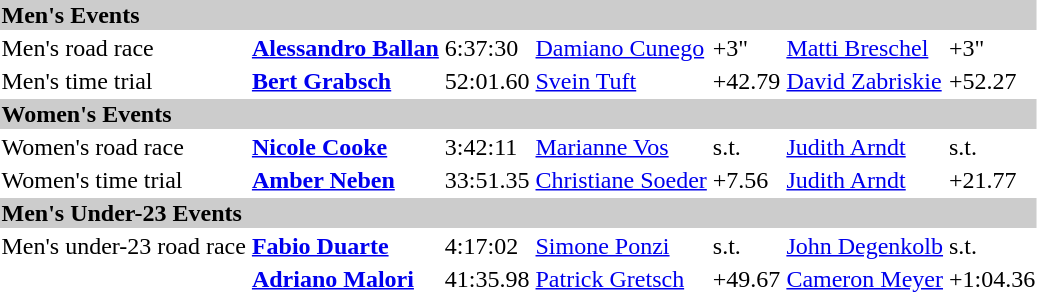<table>
<tr bgcolor="#cccccc">
<td colspan=7><strong>Men's Events</strong></td>
</tr>
<tr>
<td>Men's road race <br></td>
<td><strong><a href='#'>Alessandro Ballan</a></strong><br><small></small></td>
<td>6:37:30</td>
<td><a href='#'>Damiano Cunego</a><br><small></small></td>
<td>+3"</td>
<td><a href='#'>Matti Breschel</a><br><small></small></td>
<td>+3"</td>
</tr>
<tr>
<td>Men's time trial<br></td>
<td><strong><a href='#'>Bert Grabsch</a></strong><br><small></small></td>
<td>52:01.60</td>
<td><a href='#'>Svein Tuft</a><br><small></small></td>
<td>+42.79</td>
<td><a href='#'>David Zabriskie</a><br><small></small></td>
<td>+52.27</td>
</tr>
<tr bgcolor="#cccccc">
<td colspan=7><strong>Women's Events</strong></td>
</tr>
<tr>
<td>Women's road race<br></td>
<td><strong><a href='#'>Nicole Cooke</a></strong><br><small></small></td>
<td>3:42:11</td>
<td><a href='#'>Marianne Vos</a><br><small></small></td>
<td>s.t.</td>
<td><a href='#'>Judith Arndt</a><br><small></small></td>
<td>s.t.</td>
</tr>
<tr>
<td>Women's time trial<br></td>
<td><strong><a href='#'>Amber Neben</a></strong><br><small></small></td>
<td>33:51.35</td>
<td><a href='#'>Christiane Soeder</a><br><small></small></td>
<td>+7.56</td>
<td><a href='#'>Judith Arndt</a><br><small></small></td>
<td>+21.77</td>
</tr>
<tr bgcolor="#cccccc">
<td colspan=7><strong>Men's Under-23 Events</strong></td>
</tr>
<tr>
<td>Men's under-23 road race<br></td>
<td><strong><a href='#'>Fabio Duarte</a></strong><br><small></small></td>
<td>4:17:02</td>
<td><a href='#'>Simone Ponzi</a><br><small></small></td>
<td>s.t.</td>
<td><a href='#'>John Degenkolb</a><br><small></small></td>
<td>s.t.</td>
</tr>
<tr>
<td><br></td>
<td><strong><a href='#'>Adriano Malori</a></strong><br><small></small></td>
<td>41:35.98</td>
<td><a href='#'>Patrick Gretsch</a><br><small></small></td>
<td>+49.67</td>
<td><a href='#'>Cameron Meyer</a><br><small></small></td>
<td>+1:04.36</td>
</tr>
</table>
